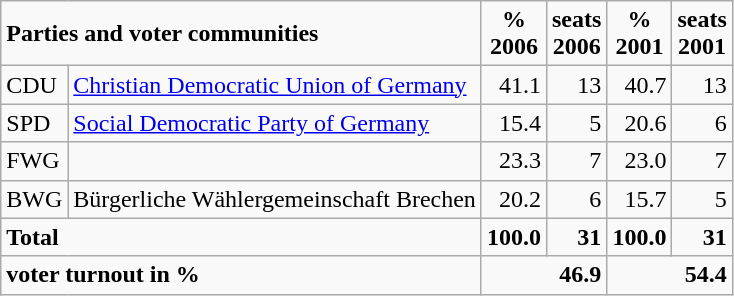<table class="wikitable">
<tr --  class="bgcolor5">
<td colspan="2"><strong>Parties and voter communities</strong></td>
<td align="center"><strong>%<br>2006</strong></td>
<td align="center"><strong>seats<br>2006</strong></td>
<td align="center"><strong>%<br>2001</strong></td>
<td align="center"><strong>seats<br>2001</strong></td>
</tr>
<tr --->
<td>CDU</td>
<td><a href='#'>Christian Democratic Union of Germany</a></td>
<td align="right">41.1</td>
<td align="right">13</td>
<td align="right">40.7</td>
<td align="right">13</td>
</tr>
<tr --->
<td>SPD</td>
<td><a href='#'>Social Democratic Party of Germany</a></td>
<td align="right">15.4</td>
<td align="right">5</td>
<td align="right">20.6</td>
<td align="right">6</td>
</tr>
<tr --->
<td>FWG</td>
<td></td>
<td align="right">23.3</td>
<td align="right">7</td>
<td align="right">23.0</td>
<td align="right">7</td>
</tr>
<tr --->
<td>BWG</td>
<td>Bürgerliche Wählergemeinschaft Brechen</td>
<td align="right">20.2</td>
<td align="right">6</td>
<td align="right">15.7</td>
<td align="right">5</td>
</tr>
<tr -- class="bgcolor5">
<td colspan="2"><strong>Total</strong></td>
<td align="right"><strong>100.0</strong></td>
<td align="right"><strong>31</strong></td>
<td align="right"><strong>100.0</strong></td>
<td align="right"><strong>31</strong></td>
</tr>
<tr -- class="bgcolor5">
<td colspan="2"><strong>voter turnout in %</strong></td>
<td colspan="2" align="right"><strong>46.9</strong></td>
<td colspan="2" align="right"><strong>54.4</strong></td>
</tr>
</table>
